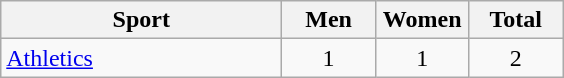<table class="wikitable sortable" style="text-align:center;">
<tr>
<th width="180">Sport</th>
<th width="55">Men</th>
<th width="55">Women</th>
<th width="55">Total</th>
</tr>
<tr>
<td align="left"><a href='#'>Athletics</a></td>
<td>1</td>
<td>1</td>
<td>2</td>
</tr>
</table>
